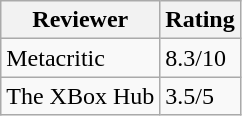<table class="wikitable">
<tr>
<th>Reviewer</th>
<th>Rating</th>
</tr>
<tr>
<td>Metacritic</td>
<td>8.3/10</td>
</tr>
<tr>
<td>The XBox Hub</td>
<td>3.5/5</td>
</tr>
</table>
